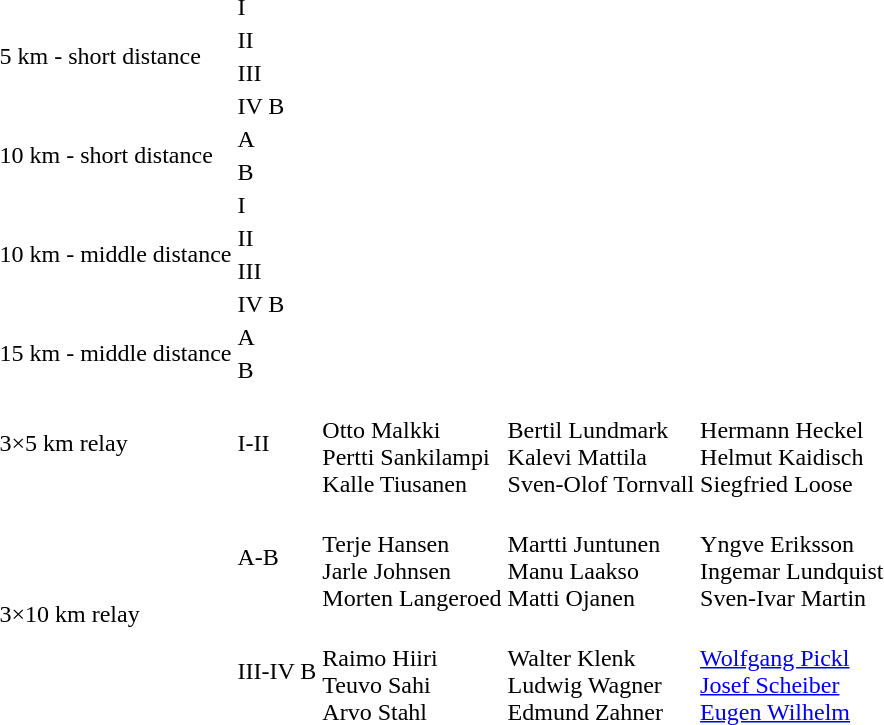<table>
<tr>
<td rowspan="4">5 km - short distance</td>
<td>I<br></td>
<td></td>
<td></td>
<td></td>
</tr>
<tr>
<td>II<br></td>
<td></td>
<td></td>
<td></td>
</tr>
<tr>
<td>III<br></td>
<td></td>
<td></td>
<td></td>
</tr>
<tr>
<td>IV B<br></td>
<td></td>
<td></td>
<td></td>
</tr>
<tr>
<td rowspan="2">10 km - short distance</td>
<td>A<br></td>
<td></td>
<td></td>
<td></td>
</tr>
<tr>
<td>B<br></td>
<td></td>
<td></td>
<td></td>
</tr>
<tr>
<td rowspan="4">10 km - middle distance</td>
<td>I<br></td>
<td></td>
<td></td>
<td></td>
</tr>
<tr>
<td>II<br></td>
<td></td>
<td></td>
<td></td>
</tr>
<tr>
<td>III<br></td>
<td></td>
<td></td>
<td></td>
</tr>
<tr>
<td>IV B<br></td>
<td></td>
<td></td>
<td></td>
</tr>
<tr>
<td rowspan="2">15 km - middle distance</td>
<td>A<br></td>
<td></td>
<td></td>
<td></td>
</tr>
<tr>
<td>B<br></td>
<td></td>
<td></td>
<td></td>
</tr>
<tr>
<td>3×5 km relay</td>
<td>I-II<br></td>
<td valign=top> <br> Otto Malkki <br> Pertti Sankilampi <br> Kalle Tiusanen</td>
<td valign=top> <br> Bertil Lundmark <br> Kalevi Mattila <br> Sven-Olof Tornvall</td>
<td valign=top> <br> Hermann Heckel <br> Helmut Kaidisch <br> Siegfried Loose</td>
</tr>
<tr>
<td rowspan="2">3×10 km relay</td>
<td>A-B<br></td>
<td valign=top> <br> Terje Hansen <br> Jarle Johnsen <br> Morten Langeroed</td>
<td valign=top> <br> Martti Juntunen <br> Manu Laakso <br> Matti Ojanen</td>
<td valign=top> <br> Yngve Eriksson <br> Ingemar Lundquist <br> Sven-Ivar Martin</td>
</tr>
<tr>
<td>III-IV B<br></td>
<td valign=top> <br> Raimo Hiiri <br> Teuvo Sahi <br> Arvo Stahl</td>
<td valign=top> <br> Walter Klenk <br> Ludwig Wagner <br> Edmund Zahner</td>
<td valign=top> <br> <a href='#'>Wolfgang Pickl</a> <br> <a href='#'>Josef Scheiber</a> <br> <a href='#'>Eugen Wilhelm</a></td>
</tr>
</table>
